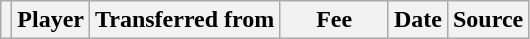<table class="wikitable plainrowheaders sortable">
<tr>
<th></th>
<th scope="col">Player</th>
<th>Transferred from</th>
<th style="width: 65px;">Fee</th>
<th scope="col">Date</th>
<th scope="col">Source</th>
</tr>
</table>
